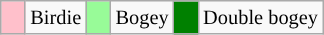<table class="wikitable" span=50 style="font-size:85%;">
<tr>
<td style="background: Pink;" width=10></td>
<td>Birdie</td>
<td style="background: PaleGreen;" width=10></td>
<td>Bogey</td>
<td style="background:Green;" width=10></td>
<td>Double bogey</td>
</tr>
</table>
